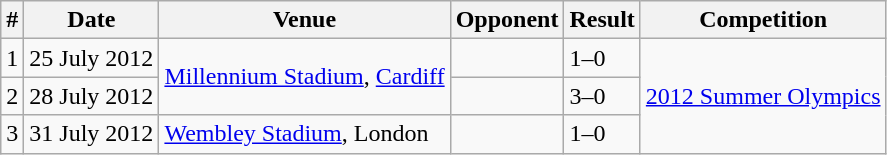<table class="wikitable sortable collapsible" border="1">
<tr>
<th>#</th>
<th>Date</th>
<th>Venue</th>
<th>Opponent</th>
<th>Result</th>
<th>Competition</th>
</tr>
<tr>
<td>1</td>
<td>25 July 2012</td>
<td rowspan="2"><a href='#'>Millennium Stadium</a>, <a href='#'>Cardiff</a></td>
<td></td>
<td>1–0</td>
<td rowspan="3"><a href='#'>2012 Summer Olympics</a></td>
</tr>
<tr>
<td>2</td>
<td>28 July 2012</td>
<td></td>
<td>3–0</td>
</tr>
<tr>
<td>3</td>
<td>31 July 2012</td>
<td><a href='#'>Wembley Stadium</a>, London</td>
<td></td>
<td>1–0</td>
</tr>
</table>
